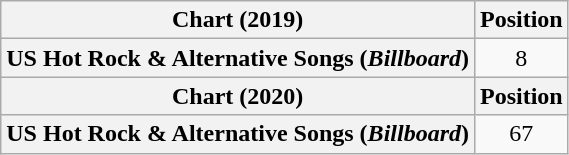<table class="wikitable plainrowheaders" style="text-align:center">
<tr>
<th scope="col">Chart (2019)</th>
<th scope="col">Position</th>
</tr>
<tr>
<th scope="row">US Hot Rock & Alternative Songs (<em>Billboard</em>)</th>
<td>8</td>
</tr>
<tr>
<th scope="col">Chart (2020)</th>
<th scope="col">Position</th>
</tr>
<tr>
<th scope="row">US Hot Rock & Alternative Songs (<em>Billboard</em>)</th>
<td>67</td>
</tr>
</table>
